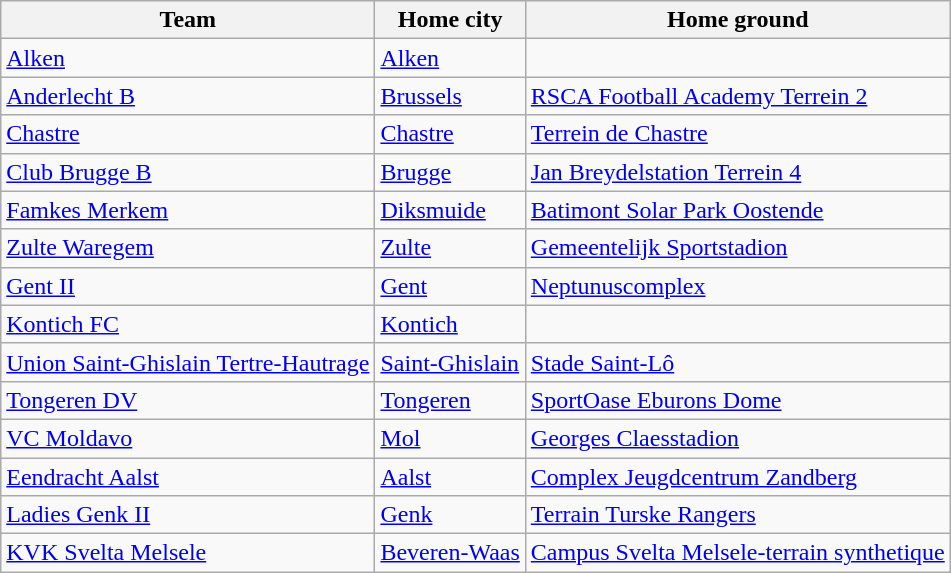<table class="wikitable sortable">
<tr>
<th>Team</th>
<th>Home city</th>
<th>Home ground</th>
</tr>
<tr>
<td><a href='#'>Alken</a></td>
<td><a href='#'>Alken</a></td>
<td></td>
</tr>
<tr>
<td><a href='#'>Anderlecht B</a></td>
<td><a href='#'>Brussels</a></td>
<td><a href='#'>RSCA Football Academy Terrein 2</a></td>
</tr>
<tr>
<td><a href='#'>Chastre</a></td>
<td><a href='#'>Chastre</a></td>
<td><a href='#'>Terrein de Chastre</a></td>
</tr>
<tr>
<td><a href='#'>Club Brugge B</a></td>
<td><a href='#'>Brugge</a></td>
<td><a href='#'>Jan Breydelstation Terrein 4</a></td>
</tr>
<tr>
<td><a href='#'>Famkes Merkem</a></td>
<td><a href='#'>Diksmuide</a></td>
<td><a href='#'>Batimont Solar Park Oostende</a></td>
</tr>
<tr>
<td><a href='#'>Zulte Waregem</a></td>
<td><a href='#'>Zulte</a></td>
<td><a href='#'>Gemeentelijk Sportstadion</a></td>
</tr>
<tr>
<td><a href='#'>Gent II</a></td>
<td><a href='#'>Gent</a></td>
<td><a href='#'>Neptunuscomplex</a></td>
</tr>
<tr>
<td><a href='#'>Kontich FC</a></td>
<td><a href='#'>Kontich</a></td>
<td></td>
</tr>
<tr>
<td><a href='#'>Union Saint-Ghislain Tertre-Hautrage</a></td>
<td><a href='#'>Saint-Ghislain</a></td>
<td><a href='#'>Stade Saint-Lô</a></td>
</tr>
<tr>
<td><a href='#'>Tongeren DV</a></td>
<td><a href='#'>Tongeren</a></td>
<td><a href='#'>SportOase Eburons Dome</a></td>
</tr>
<tr>
<td><a href='#'>VC Moldavo</a></td>
<td><a href='#'>Mol</a></td>
<td><a href='#'>Georges Claesstadion</a></td>
</tr>
<tr>
<td><a href='#'>Eendracht Aalst</a></td>
<td><a href='#'>Aalst</a></td>
<td><a href='#'>Complex Jeugdcentrum Zandberg</a></td>
</tr>
<tr>
<td><a href='#'>Ladies Genk II</a></td>
<td><a href='#'>Genk</a></td>
<td><a href='#'>Terrain Turske Rangers</a></td>
</tr>
<tr>
<td><a href='#'>KVK Svelta Melsele</a></td>
<td><a href='#'>Beveren-Waas</a></td>
<td><a href='#'>Campus Svelta Melsele-terrain synthetique</a></td>
</tr>
</table>
